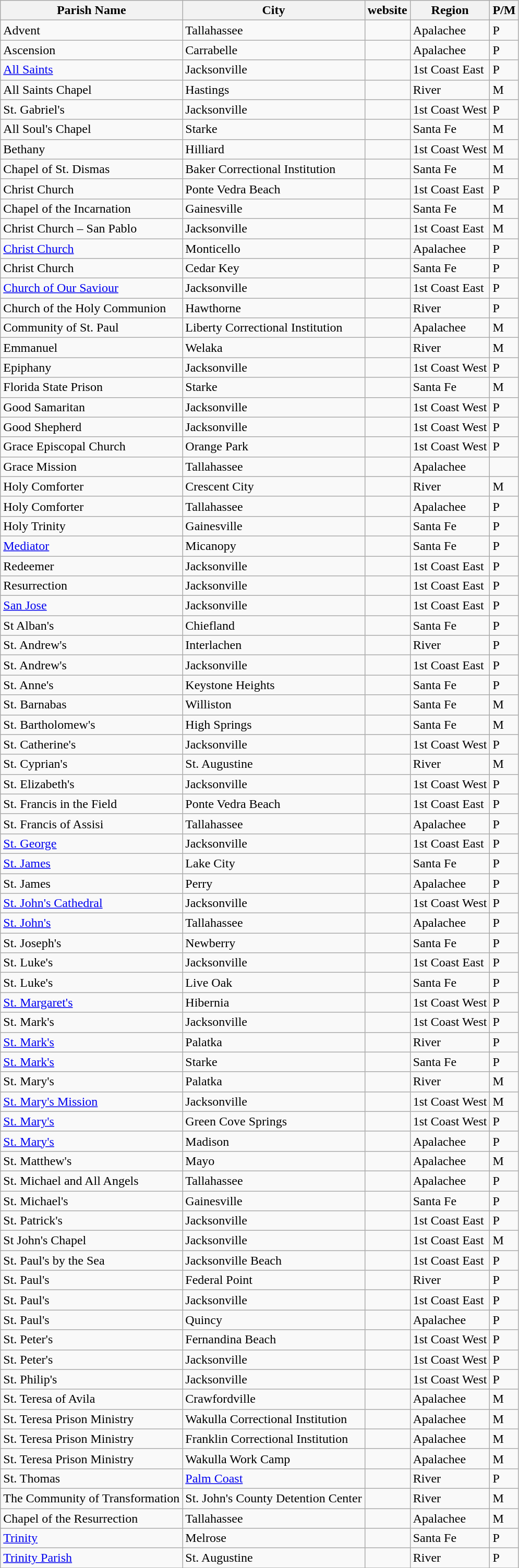<table class="wikitable sortable">
<tr>
<th>Parish Name</th>
<th>City</th>
<th>website</th>
<th>Region</th>
<th>P/M</th>
</tr>
<tr>
<td>Advent</td>
<td>Tallahassee</td>
<td></td>
<td>Apalachee</td>
<td>P</td>
</tr>
<tr>
<td>Ascension</td>
<td>Carrabelle</td>
<td></td>
<td>Apalachee</td>
<td>P</td>
</tr>
<tr>
<td><a href='#'>All Saints</a></td>
<td>Jacksonville</td>
<td> </td>
<td>1st Coast East</td>
<td>P</td>
</tr>
<tr>
<td>All Saints Chapel</td>
<td>Hastings</td>
<td></td>
<td>River</td>
<td>M</td>
</tr>
<tr>
<td>St. Gabriel's</td>
<td>Jacksonville</td>
<td></td>
<td>1st Coast West</td>
<td>P</td>
</tr>
<tr>
<td>All Soul's Chapel</td>
<td>Starke</td>
<td></td>
<td>Santa Fe</td>
<td>M</td>
</tr>
<tr>
<td>Bethany</td>
<td>Hilliard</td>
<td></td>
<td>1st Coast West</td>
<td>M</td>
</tr>
<tr>
<td>Chapel of St. Dismas</td>
<td>Baker Correctional Institution</td>
<td></td>
<td>Santa Fe</td>
<td>M</td>
</tr>
<tr>
<td>Christ Church</td>
<td>Ponte Vedra Beach</td>
<td></td>
<td>1st Coast East</td>
<td>P</td>
</tr>
<tr>
<td>Chapel of the Incarnation</td>
<td>Gainesville</td>
<td></td>
<td>Santa Fe</td>
<td>M</td>
</tr>
<tr>
<td>Christ Church – San Pablo</td>
<td>Jacksonville</td>
<td></td>
<td>1st Coast East</td>
<td>M</td>
</tr>
<tr>
<td><a href='#'>Christ Church</a></td>
<td>Monticello</td>
<td></td>
<td>Apalachee</td>
<td>P</td>
</tr>
<tr>
<td>Christ Church</td>
<td>Cedar Key</td>
<td></td>
<td>Santa Fe</td>
<td>P</td>
</tr>
<tr>
<td><a href='#'>Church of Our Saviour</a></td>
<td>Jacksonville</td>
<td></td>
<td>1st Coast East</td>
<td>P</td>
</tr>
<tr>
<td>Church of the Holy Communion</td>
<td>Hawthorne</td>
<td></td>
<td>River</td>
<td>P</td>
</tr>
<tr>
<td>Community of St. Paul</td>
<td>Liberty Correctional Institution</td>
<td></td>
<td>Apalachee</td>
<td>M</td>
</tr>
<tr>
<td>Emmanuel</td>
<td>Welaka</td>
<td></td>
<td>River</td>
<td>M</td>
</tr>
<tr>
<td>Epiphany</td>
<td>Jacksonville</td>
<td></td>
<td>1st Coast West</td>
<td>P</td>
</tr>
<tr>
<td>Florida State Prison</td>
<td>Starke</td>
<td></td>
<td>Santa Fe</td>
<td>M</td>
</tr>
<tr>
<td>Good Samaritan</td>
<td>Jacksonville</td>
<td></td>
<td>1st Coast West</td>
<td>P</td>
</tr>
<tr>
<td>Good Shepherd</td>
<td>Jacksonville</td>
<td> </td>
<td>1st Coast West</td>
<td>P</td>
</tr>
<tr>
<td>Grace Episcopal Church</td>
<td>Orange Park</td>
<td></td>
<td>1st Coast West</td>
<td>P</td>
</tr>
<tr>
<td>Grace Mission</td>
<td>Tallahassee</td>
<td></td>
<td>Apalachee</td>
</tr>
<tr>
<td>Holy Comforter</td>
<td>Crescent City</td>
<td></td>
<td>River</td>
<td>M</td>
</tr>
<tr>
<td>Holy Comforter</td>
<td>Tallahassee</td>
<td></td>
<td>Apalachee</td>
<td>P</td>
</tr>
<tr>
<td>Holy Trinity</td>
<td>Gainesville</td>
<td></td>
<td>Santa Fe</td>
<td>P</td>
</tr>
<tr>
<td><a href='#'>Mediator</a></td>
<td>Micanopy</td>
<td></td>
<td>Santa Fe</td>
<td>P</td>
</tr>
<tr>
<td>Redeemer</td>
<td>Jacksonville</td>
<td></td>
<td>1st Coast East</td>
<td>P</td>
</tr>
<tr>
<td>Resurrection</td>
<td>Jacksonville</td>
<td> </td>
<td>1st Coast East</td>
<td>P</td>
</tr>
<tr>
<td><a href='#'>San Jose</a></td>
<td>Jacksonville</td>
<td></td>
<td>1st Coast East</td>
<td>P</td>
</tr>
<tr>
<td>St Alban's</td>
<td>Chiefland</td>
<td></td>
<td>Santa Fe</td>
<td>P</td>
</tr>
<tr>
<td>St. Andrew's</td>
<td>Interlachen</td>
<td></td>
<td>River</td>
<td>P</td>
</tr>
<tr>
<td>St. Andrew's</td>
<td>Jacksonville</td>
<td> </td>
<td>1st Coast East</td>
<td>P</td>
</tr>
<tr>
<td>St. Anne's</td>
<td>Keystone Heights</td>
<td></td>
<td>Santa Fe</td>
<td>P</td>
</tr>
<tr>
<td>St. Barnabas</td>
<td>Williston</td>
<td></td>
<td>Santa Fe</td>
<td>M</td>
</tr>
<tr>
<td>St. Bartholomew's</td>
<td>High Springs</td>
<td> </td>
<td>Santa Fe</td>
<td>M</td>
</tr>
<tr>
<td>St. Catherine's</td>
<td>Jacksonville</td>
<td></td>
<td>1st Coast West</td>
<td>P</td>
</tr>
<tr>
<td>St. Cyprian's</td>
<td>St. Augustine</td>
<td></td>
<td>River</td>
<td>M</td>
</tr>
<tr>
<td>St. Elizabeth's</td>
<td>Jacksonville</td>
<td></td>
<td>1st Coast West</td>
<td>P</td>
</tr>
<tr>
<td>St. Francis in the Field</td>
<td>Ponte Vedra Beach</td>
<td> </td>
<td>1st Coast East</td>
<td>P</td>
</tr>
<tr>
<td>St. Francis of Assisi</td>
<td>Tallahassee</td>
<td></td>
<td>Apalachee</td>
<td>P</td>
</tr>
<tr>
<td><a href='#'>St. George</a></td>
<td>Jacksonville</td>
<td></td>
<td>1st Coast East</td>
<td>P</td>
</tr>
<tr>
<td><a href='#'>St. James</a></td>
<td>Lake City</td>
<td></td>
<td>Santa Fe</td>
<td>P</td>
</tr>
<tr>
<td>St. James</td>
<td>Perry</td>
<td></td>
<td>Apalachee</td>
<td>P</td>
</tr>
<tr>
<td><a href='#'>St. John's Cathedral</a></td>
<td>Jacksonville</td>
<td></td>
<td>1st Coast West</td>
<td>P</td>
</tr>
<tr>
<td><a href='#'>St. John's</a></td>
<td>Tallahassee</td>
<td></td>
<td>Apalachee</td>
<td>P</td>
</tr>
<tr>
<td>St. Joseph's</td>
<td>Newberry</td>
<td></td>
<td>Santa Fe</td>
<td>P</td>
</tr>
<tr>
<td>St. Luke's</td>
<td>Jacksonville</td>
<td></td>
<td>1st Coast East</td>
<td>P</td>
</tr>
<tr>
<td>St. Luke's</td>
<td>Live Oak</td>
<td></td>
<td>Santa Fe</td>
<td>P</td>
</tr>
<tr>
<td><a href='#'>St. Margaret's</a></td>
<td>Hibernia</td>
<td></td>
<td>1st Coast West</td>
<td>P</td>
</tr>
<tr>
<td>St. Mark's</td>
<td>Jacksonville</td>
<td></td>
<td>1st Coast West</td>
<td>P</td>
</tr>
<tr>
<td><a href='#'>St. Mark's</a></td>
<td>Palatka</td>
<td> </td>
<td>River</td>
<td>P</td>
</tr>
<tr>
<td><a href='#'>St. Mark's</a></td>
<td>Starke</td>
<td></td>
<td>Santa Fe</td>
<td>P</td>
</tr>
<tr>
<td>St. Mary's</td>
<td>Palatka</td>
<td></td>
<td>River</td>
<td>M</td>
</tr>
<tr>
<td><a href='#'>St. Mary's Mission</a></td>
<td>Jacksonville</td>
<td></td>
<td>1st Coast West</td>
<td>M</td>
</tr>
<tr>
<td><a href='#'>St. Mary's</a></td>
<td>Green Cove Springs</td>
<td></td>
<td>1st Coast West</td>
<td>P</td>
</tr>
<tr>
<td><a href='#'>St. Mary's</a></td>
<td>Madison</td>
<td></td>
<td>Apalachee</td>
<td>P</td>
</tr>
<tr>
<td>St. Matthew's</td>
<td>Mayo</td>
<td></td>
<td>Apalachee</td>
<td>M</td>
</tr>
<tr>
<td>St. Michael and All Angels</td>
<td>Tallahassee</td>
<td></td>
<td>Apalachee</td>
<td>P</td>
</tr>
<tr>
<td>St. Michael's</td>
<td>Gainesville</td>
<td></td>
<td>Santa Fe</td>
<td>P</td>
</tr>
<tr>
<td>St. Patrick's</td>
<td>Jacksonville</td>
<td></td>
<td>1st Coast East</td>
<td>P</td>
</tr>
<tr>
<td>St John's Chapel</td>
<td>Jacksonville</td>
<td></td>
<td>1st Coast East</td>
<td>M</td>
</tr>
<tr>
<td>St. Paul's by the Sea</td>
<td>Jacksonville Beach</td>
<td></td>
<td>1st Coast East</td>
<td>P</td>
</tr>
<tr>
<td>St. Paul's</td>
<td>Federal Point</td>
<td></td>
<td>River</td>
<td>P</td>
</tr>
<tr>
<td>St. Paul's</td>
<td>Jacksonville</td>
<td></td>
<td>1st Coast East</td>
<td>P</td>
</tr>
<tr>
<td>St. Paul's</td>
<td>Quincy</td>
<td></td>
<td>Apalachee</td>
<td>P</td>
</tr>
<tr>
<td>St. Peter's</td>
<td>Fernandina Beach</td>
<td></td>
<td>1st Coast West</td>
<td>P</td>
</tr>
<tr>
<td>St. Peter's</td>
<td>Jacksonville</td>
<td></td>
<td>1st Coast West</td>
<td>P</td>
</tr>
<tr>
<td>St. Philip's</td>
<td>Jacksonville</td>
<td></td>
<td>1st Coast West</td>
<td>P</td>
</tr>
<tr>
<td>St. Teresa of Avila</td>
<td>Crawfordville</td>
<td></td>
<td>Apalachee</td>
<td>M</td>
</tr>
<tr>
<td>St. Teresa Prison Ministry</td>
<td>Wakulla Correctional Institution</td>
<td></td>
<td>Apalachee</td>
<td>M</td>
</tr>
<tr>
<td>St. Teresa Prison Ministry</td>
<td>Franklin Correctional Institution</td>
<td></td>
<td>Apalachee</td>
<td>M</td>
</tr>
<tr>
<td>St. Teresa Prison Ministry</td>
<td>Wakulla Work Camp</td>
<td></td>
<td>Apalachee</td>
<td>M</td>
</tr>
<tr>
<td>St. Thomas</td>
<td><a href='#'>Palm Coast</a></td>
<td></td>
<td>River</td>
<td>P</td>
</tr>
<tr>
<td>The Community of Transformation</td>
<td>St. John's County Detention Center</td>
<td></td>
<td>River</td>
<td>M</td>
</tr>
<tr>
<td>Chapel of the Resurrection</td>
<td>Tallahassee</td>
<td></td>
<td>Apalachee</td>
<td>M</td>
</tr>
<tr>
<td><a href='#'>Trinity</a></td>
<td>Melrose</td>
<td></td>
<td>Santa Fe</td>
<td>P</td>
</tr>
<tr>
<td><a href='#'>Trinity Parish</a></td>
<td>St. Augustine</td>
<td></td>
<td>River</td>
<td>P</td>
</tr>
<tr>
</tr>
</table>
